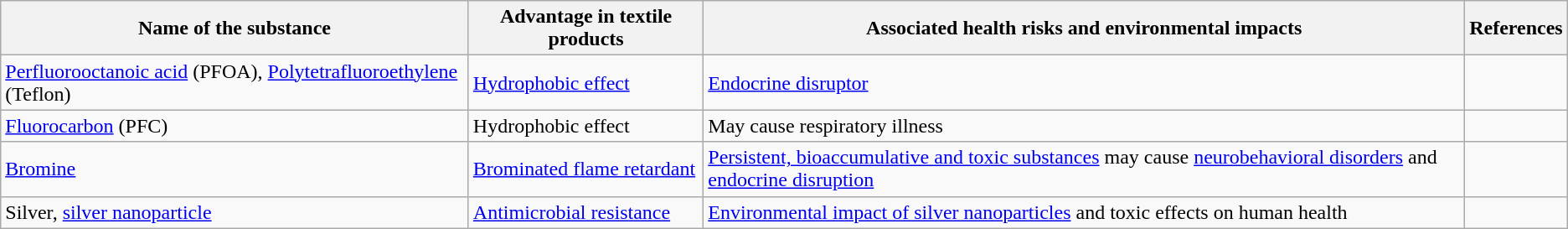<table class="wikitable">
<tr>
<th>Name of the substance</th>
<th>Advantage in textile products</th>
<th>Associated health risks and environmental impacts</th>
<th>References</th>
</tr>
<tr>
<td><a href='#'>Perfluorooctanoic acid</a> (PFOA), <a href='#'>Polytetrafluoroethylene</a> (Teflon)</td>
<td><a href='#'>Hydrophobic effect</a></td>
<td><a href='#'>Endocrine disruptor</a></td>
<td></td>
</tr>
<tr>
<td><a href='#'>Fluorocarbon</a> (PFC)</td>
<td>Hydrophobic effect</td>
<td>May cause respiratory illness</td>
<td></td>
</tr>
<tr>
<td><a href='#'>Bromine</a></td>
<td><a href='#'>Brominated flame retardant</a></td>
<td><a href='#'>Persistent, bioaccumulative and toxic substances</a> may cause <a href='#'>neurobehavioral disorders</a> and <a href='#'>endocrine disruption</a></td>
<td></td>
</tr>
<tr>
<td>Silver, <a href='#'>silver nanoparticle</a></td>
<td><a href='#'>Antimicrobial resistance</a></td>
<td><a href='#'>Environmental impact of silver nanoparticles</a> and toxic effects on human health</td>
<td></td>
</tr>
</table>
